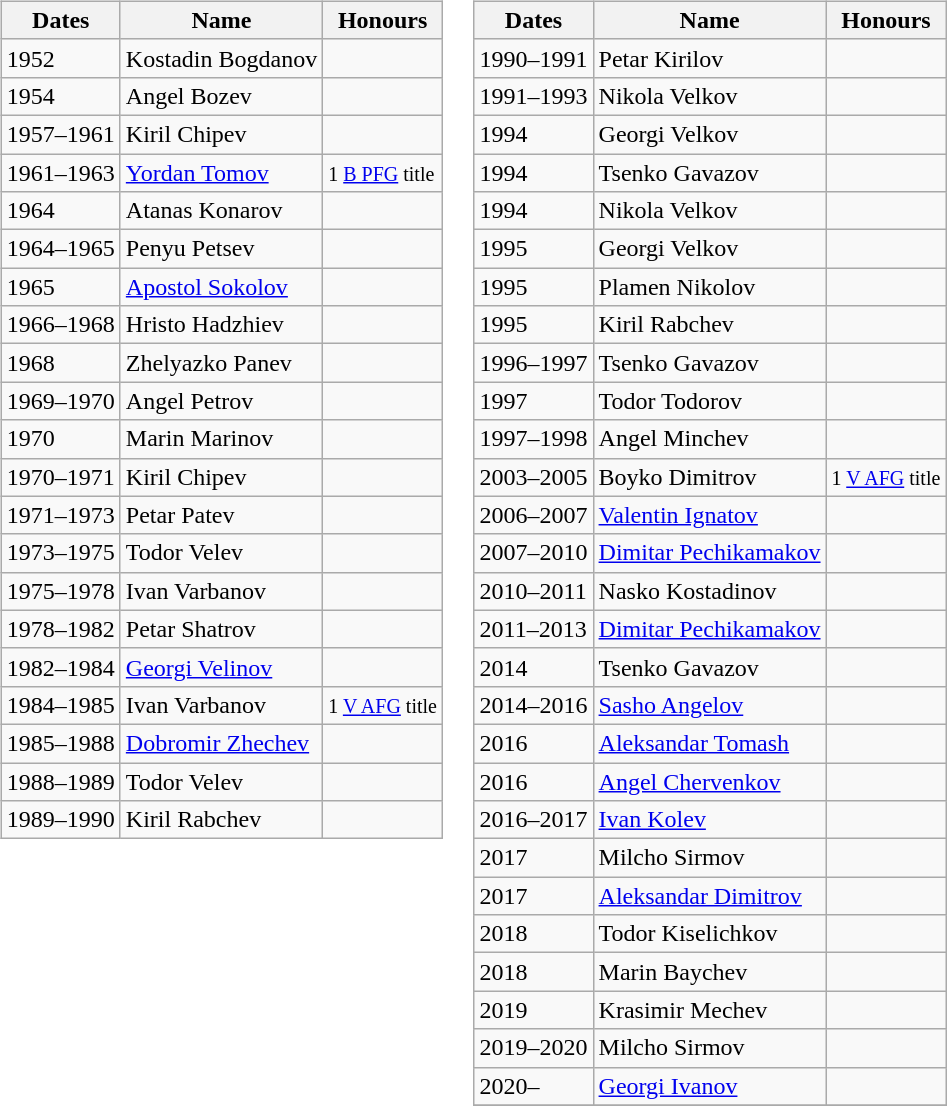<table>
<tr>
<td valign="top"><br><table class="wikitable">
<tr>
<th>Dates</th>
<th>Name</th>
<th>Honours</th>
</tr>
<tr>
<td>1952</td>
<td> Kostadin Bogdanov</td>
<td></td>
</tr>
<tr>
<td>1954</td>
<td> Angel Bozev</td>
<td></td>
</tr>
<tr>
<td>1957–1961</td>
<td> Kiril Chipev</td>
<td></td>
</tr>
<tr>
<td>1961–1963</td>
<td> <a href='#'>Yordan Tomov</a></td>
<td><small> 1 <a href='#'>B PFG</a> title </small></td>
</tr>
<tr>
<td>1964</td>
<td> Atanas Konarov</td>
<td></td>
</tr>
<tr>
<td>1964–1965</td>
<td> Penyu Petsev</td>
<td></td>
</tr>
<tr>
<td>1965</td>
<td> <a href='#'>Apostol Sokolov</a></td>
<td></td>
</tr>
<tr>
<td>1966–1968</td>
<td> Hristo Hadzhiev</td>
<td></td>
</tr>
<tr>
<td>1968</td>
<td> Zhelyazko Panev</td>
<td></td>
</tr>
<tr>
<td>1969–1970</td>
<td> Angel Petrov</td>
<td></td>
</tr>
<tr>
<td>1970</td>
<td> Marin Marinov</td>
<td></td>
</tr>
<tr>
<td>1970–1971</td>
<td> Kiril Chipev</td>
<td></td>
</tr>
<tr>
<td>1971–1973</td>
<td> Petar Patev</td>
<td></td>
</tr>
<tr>
<td>1973–1975</td>
<td> Todor Velev</td>
<td></td>
</tr>
<tr>
<td>1975–1978</td>
<td> Ivan Varbanov</td>
<td></td>
</tr>
<tr>
<td>1978–1982</td>
<td> Petar Shatrov</td>
<td></td>
</tr>
<tr>
<td>1982–1984</td>
<td> <a href='#'>Georgi Velinov</a></td>
<td></td>
</tr>
<tr>
<td>1984–1985</td>
<td> Ivan Varbanov</td>
<td><small> 1 <a href='#'>V AFG</a> title </small></td>
</tr>
<tr>
<td>1985–1988</td>
<td> <a href='#'>Dobromir Zhechev</a></td>
<td></td>
</tr>
<tr>
<td>1988–1989</td>
<td> Todor Velev</td>
<td></td>
</tr>
<tr>
<td>1989–1990</td>
<td> Kiril Rabchev</td>
<td></td>
</tr>
</table>
</td>
<td valign="top"><br><table class="wikitable">
<tr>
<th>Dates</th>
<th>Name</th>
<th>Honours</th>
</tr>
<tr>
<td>1990–1991</td>
<td> Petar Kirilov</td>
<td></td>
</tr>
<tr>
<td>1991–1993</td>
<td> Nikola Velkov</td>
<td></td>
</tr>
<tr>
<td>1994</td>
<td> Georgi Velkov</td>
<td></td>
</tr>
<tr>
<td>1994</td>
<td> Tsenko Gavazov</td>
<td></td>
</tr>
<tr>
<td>1994</td>
<td> Nikola Velkov</td>
<td></td>
</tr>
<tr>
<td>1995</td>
<td> Georgi Velkov</td>
<td></td>
</tr>
<tr>
<td>1995</td>
<td> Plamen Nikolov</td>
<td></td>
</tr>
<tr>
<td>1995</td>
<td> Kiril Rabchev</td>
<td></td>
</tr>
<tr>
<td>1996–1997</td>
<td> Tsenko Gavazov</td>
<td></td>
</tr>
<tr>
<td>1997</td>
<td> Todor Todorov</td>
<td></td>
</tr>
<tr>
<td>1997–1998</td>
<td> Angel Minchev</td>
<td></td>
</tr>
<tr>
<td>2003–2005</td>
<td> Boyko Dimitrov</td>
<td><small> 1 <a href='#'>V AFG</a> title </small></td>
</tr>
<tr>
<td>2006–2007</td>
<td> <a href='#'>Valentin Ignatov</a></td>
<td></td>
</tr>
<tr>
<td>2007–2010</td>
<td> <a href='#'>Dimitar Pechikamakov</a></td>
<td></td>
</tr>
<tr>
<td>2010–2011</td>
<td> Nasko Kostadinov</td>
<td></td>
</tr>
<tr>
<td>2011–2013</td>
<td> <a href='#'>Dimitar Pechikamakov</a></td>
<td></td>
</tr>
<tr>
<td>2014</td>
<td> Tsenko Gavazov</td>
<td></td>
</tr>
<tr>
<td>2014–2016</td>
<td> <a href='#'>Sasho Angelov</a></td>
<td></td>
</tr>
<tr>
<td>2016</td>
<td> <a href='#'>Aleksandar Tomash</a></td>
<td></td>
</tr>
<tr>
<td>2016</td>
<td> 	<a href='#'>Angel Chervenkov</a></td>
<td></td>
</tr>
<tr>
<td>2016–2017</td>
<td> 	<a href='#'>Ivan Kolev</a></td>
<td></td>
</tr>
<tr>
<td>2017</td>
<td> 	Milcho Sirmov</td>
<td></td>
</tr>
<tr>
<td>2017</td>
<td> <a href='#'>Aleksandar Dimitrov</a></td>
<td></td>
</tr>
<tr>
<td>2018</td>
<td> Todor Kiselichkov</td>
<td></td>
</tr>
<tr>
<td>2018</td>
<td> Marin Baychev</td>
<td></td>
</tr>
<tr>
<td>2019</td>
<td> Krasimir Mechev</td>
<td></td>
</tr>
<tr>
<td>2019–2020</td>
<td> Milcho Sirmov</td>
<td></td>
</tr>
<tr>
<td>2020–</td>
<td> <a href='#'>Georgi Ivanov</a></td>
<td></td>
</tr>
<tr>
</tr>
</table>
</td>
</tr>
</table>
